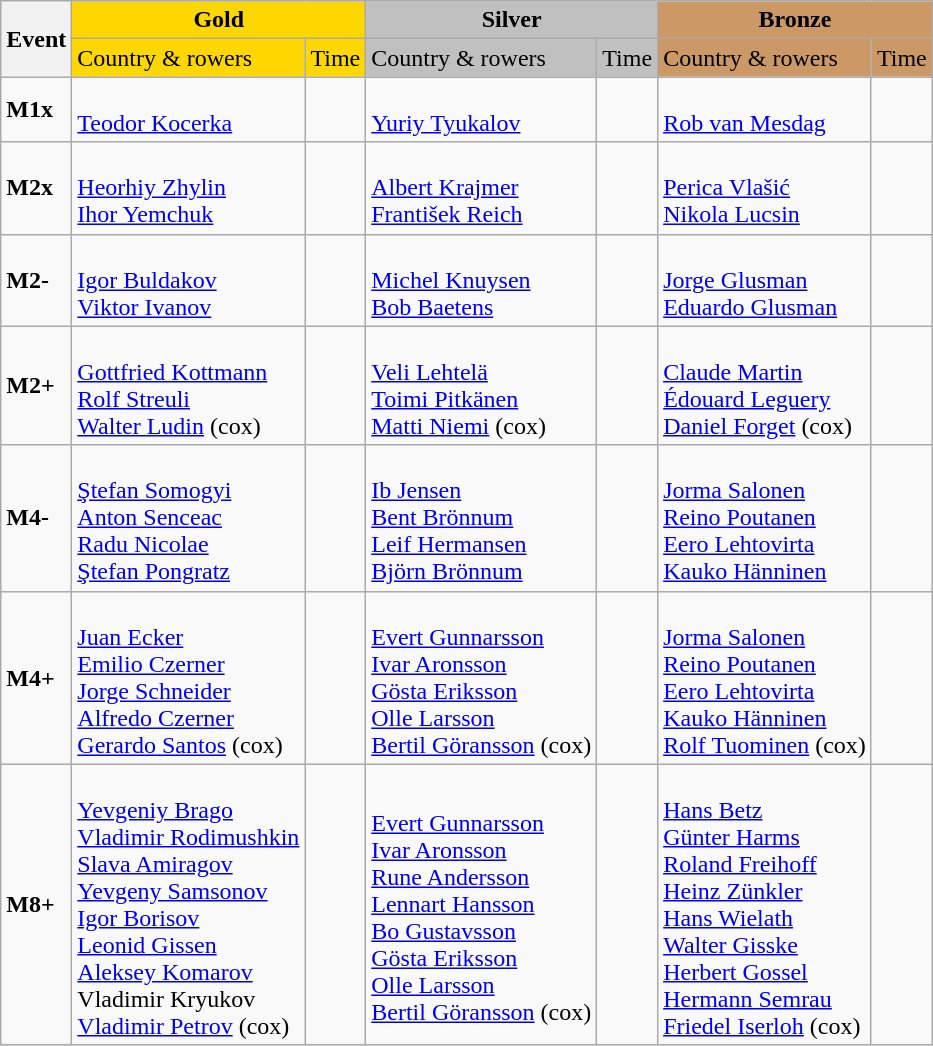<table class="wikitable">
<tr>
<th rowspan="2">Event</th>
<th colspan="2" style="background:gold;">Gold</th>
<th colspan="2" style="background:silver;">Silver</th>
<th colspan="2" style="background:#c96;">Bronze</th>
</tr>
<tr>
<td style="background:gold;">Country & rowers</td>
<td style="background:gold;">Time</td>
<td style="background:silver;">Country & rowers</td>
<td style="background:silver;">Time</td>
<td style="background:#c96;">Country & rowers</td>
<td style="background:#c96;">Time</td>
</tr>
<tr>
<td><strong>M1x</strong></td>
<td> <br> <a href='#'>Teodor Kocerka</a></td>
<td></td>
<td> <br> <a href='#'>Yuriy Tyukalov</a></td>
<td></td>
<td> <br> <a href='#'>Rob van Mesdag</a></td>
<td></td>
</tr>
<tr>
<td><strong>M2x</strong></td>
<td> <br> <a href='#'>Heorhiy Zhylin</a> <br> <a href='#'>Ihor Yemchuk</a></td>
<td></td>
<td> <br> <a href='#'>Albert Krajmer</a> <br> <a href='#'>František Reich</a></td>
<td></td>
<td> <br> <a href='#'>Perica Vlašić</a> <br> <a href='#'>Nikola Lucsin</a></td>
<td></td>
</tr>
<tr>
<td><strong>M2-</strong></td>
<td> <br> <a href='#'>Igor Buldakov</a> <br> <a href='#'>Viktor Ivanov</a></td>
<td></td>
<td> <br> <a href='#'>Michel Knuysen</a> <br> <a href='#'>Bob Baetens</a></td>
<td></td>
<td> <br> <a href='#'>Jorge Glusman</a> <br> <a href='#'>Eduardo Glusman</a></td>
<td></td>
</tr>
<tr>
<td><strong>M2+</strong></td>
<td> <br> <a href='#'>Gottfried Kottmann</a> <br> <a href='#'>Rolf Streuli</a> <br> <a href='#'>Walter Ludin</a> (cox)</td>
<td></td>
<td> <br> <a href='#'>Veli Lehtelä</a> <br> <a href='#'>Toimi Pitkänen</a> <br> <a href='#'>Matti Niemi</a> (cox)</td>
<td></td>
<td> <br> <a href='#'>Claude Martin</a> <br> <a href='#'>Édouard Leguery</a> <br> <a href='#'>Daniel Forget</a> (cox)</td>
<td></td>
</tr>
<tr>
<td><strong>M4-</strong></td>
<td> <br> <a href='#'>Ştefan Somogyi</a> <br> <a href='#'>Anton Senceac</a> <br> <a href='#'>Radu Nicolae</a> <br> <a href='#'>Ştefan Pongratz</a></td>
<td></td>
<td> <br> <a href='#'>Ib Jensen</a> <br> <a href='#'>Bent Brönnum</a> <br> <a href='#'>Leif Hermansen</a> <br> <a href='#'>Björn Brönnum</a></td>
<td></td>
<td> <br> <a href='#'>Jorma Salonen</a> <br> <a href='#'>Reino Poutanen</a> <br> <a href='#'>Eero Lehtovirta</a> <br> <a href='#'>Kauko Hänninen</a></td>
<td></td>
</tr>
<tr>
<td><strong>M4+</strong></td>
<td> <br> <a href='#'>Juan Ecker</a> <br> <a href='#'>Emilio Czerner</a> <br> <a href='#'>Jorge Schneider</a> <br> <a href='#'>Alfredo Czerner</a> <br> <a href='#'>Gerardo Santos</a> (cox)</td>
<td></td>
<td> <br> <a href='#'>Evert Gunnarsson</a> <br> <a href='#'>Ivar Aronsson</a> <br> <a href='#'>Gösta Eriksson</a> <br> <a href='#'>Olle Larsson</a> <br> <a href='#'>Bertil Göransson</a> (cox)</td>
<td></td>
<td> <br> <a href='#'>Jorma Salonen</a> <br> <a href='#'>Reino Poutanen</a> <br> <a href='#'>Eero Lehtovirta</a> <br> <a href='#'>Kauko Hänninen</a> <br> <a href='#'>Rolf Tuominen</a> (cox)</td>
<td></td>
</tr>
<tr>
<td><strong>M8+</strong></td>
<td> <br> <a href='#'>Yevgeniy Brago</a> <br> <a href='#'>Vladimir Rodimushkin</a> <br> <a href='#'>Slava Amiragov</a> <br> <a href='#'>Yevgeny Samsonov</a> <br> <a href='#'>Igor Borisov</a> <br> <a href='#'>Leonid Gissen</a> <br> <a href='#'>Aleksey Komarov</a> <br> Vladimir Kryukov <br> <a href='#'>Vladimir Petrov</a> (cox)</td>
<td></td>
<td> <br> <a href='#'>Evert Gunnarsson</a> <br> <a href='#'>Ivar Aronsson</a> <br> <a href='#'>Rune Andersson</a> <br> <a href='#'>Lennart Hansson</a> <br> <a href='#'>Bo Gustavsson</a> <br> <a href='#'>Gösta Eriksson</a> <br> <a href='#'>Olle Larsson</a> <br> <a href='#'>Bertil Göransson</a> (cox)</td>
<td></td>
<td> <br> <a href='#'>Hans Betz</a> <br> <a href='#'>Günter Harms</a> <br> <a href='#'>Roland Freihoff</a> <br> <a href='#'>Heinz Zünkler</a> <br> <a href='#'>Hans Wielath</a> <br> <a href='#'>Walter Gisske</a> <br> <a href='#'>Herbert Gossel</a> <br> <a href='#'>Hermann Semrau</a> <br> <a href='#'>Friedel Iserloh</a> (cox)</td>
<td></td>
</tr>
</table>
